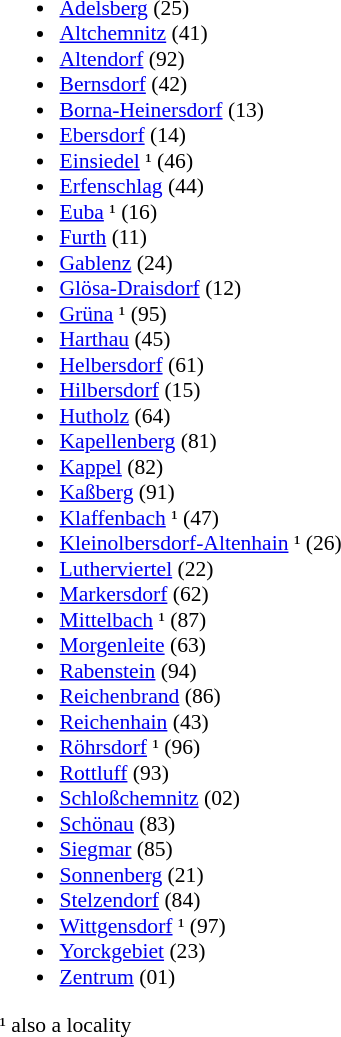<table style="width:430px;">
<tr>
<td style="font-size:90%"><br><ul><li><a href='#'>Adelsberg</a> (25)</li><li><a href='#'>Altchemnitz</a> (41)</li><li><a href='#'>Altendorf</a> (92)</li><li><a href='#'>Bernsdorf</a> (42)</li><li><a href='#'>Borna-Heinersdorf</a> (13)</li><li><a href='#'>Ebersdorf</a> (14)</li><li><a href='#'>Einsiedel</a> ¹ (46)</li><li><a href='#'>Erfenschlag</a> (44)</li><li><a href='#'>Euba</a> ¹ (16)</li><li><a href='#'>Furth</a> (11)</li><li><a href='#'>Gablenz</a> (24)</li><li><a href='#'>Glösa-Draisdorf</a> (12)</li><li><a href='#'>Grüna</a> ¹ (95)</li><li><a href='#'>Harthau</a> (45)</li><li><a href='#'>Helbersdorf</a> (61)</li><li><a href='#'>Hilbersdorf</a> (15)</li><li><a href='#'>Hutholz</a> (64)</li><li><a href='#'>Kapellenberg</a> (81)</li><li><a href='#'>Kappel</a> (82)</li><li><a href='#'>Kaßberg</a> (91)</li><li><a href='#'>Klaffenbach</a> ¹ (47)</li><li><a href='#'>Kleinolbersdorf-Altenhain</a> ¹ (26)</li><li><a href='#'>Lutherviertel</a> (22)</li><li><a href='#'>Markersdorf</a> (62)</li><li><a href='#'>Mittelbach</a> ¹ (87)</li><li><a href='#'>Morgenleite</a> (63)</li><li><a href='#'>Rabenstein</a> (94)</li><li><a href='#'>Reichenbrand</a> (86)</li><li><a href='#'>Reichenhain</a> (43)</li><li><a href='#'>Röhrsdorf</a> ¹ (96)</li><li><a href='#'>Rottluff</a> (93)</li><li><a href='#'>Schloßchemnitz</a> (02)</li><li><a href='#'>Schönau</a> (83)</li><li><a href='#'>Siegmar</a> (85)</li><li><a href='#'>Sonnenberg</a> (21)</li><li><a href='#'>Stelzendorf</a> (84)</li><li><a href='#'>Wittgensdorf</a> ¹ (97)</li><li><a href='#'>Yorckgebiet</a> (23)</li><li><a href='#'>Zentrum</a> (01)</li></ul>
¹ also a locality</td>
</tr>
</table>
